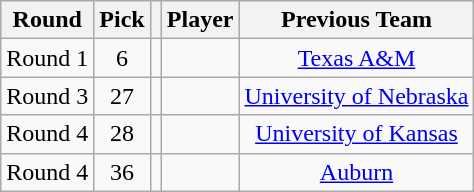<table class="wikitable sortable" style="text-align: center;">
<tr>
<th>Round</th>
<th>Pick</th>
<th></th>
<th>Player</th>
<th>Previous Team</th>
</tr>
<tr>
<td>Round 1</td>
<td>6</td>
<td></td>
<td></td>
<td><a href='#'>Texas A&M</a></td>
</tr>
<tr>
<td>Round 3</td>
<td>27</td>
<td></td>
<td></td>
<td><a href='#'>University of Nebraska</a></td>
</tr>
<tr>
<td>Round 4</td>
<td>28</td>
<td></td>
<td></td>
<td><a href='#'>University of Kansas</a></td>
</tr>
<tr>
<td>Round 4</td>
<td>36</td>
<td></td>
<td></td>
<td><a href='#'>Auburn</a></td>
</tr>
</table>
